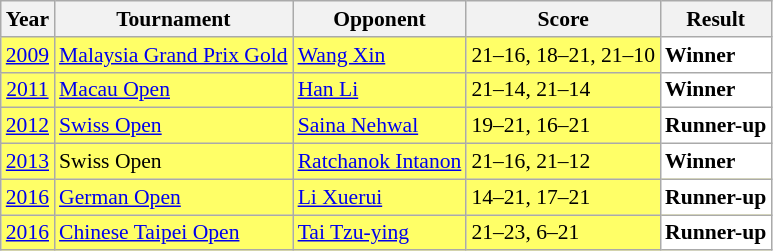<table class="sortable wikitable" style="font-size: 90%;">
<tr>
<th>Year</th>
<th>Tournament</th>
<th>Opponent</th>
<th>Score</th>
<th>Result</th>
</tr>
<tr style="background:#FFFF67">
<td align="center"><a href='#'>2009</a></td>
<td align="left"><a href='#'>Malaysia Grand Prix Gold</a></td>
<td align="left"> <a href='#'>Wang Xin</a></td>
<td align="left">21–16, 18–21, 21–10</td>
<td style="text-align:left; background:white"> <strong>Winner</strong></td>
</tr>
<tr style="background:#FFFF67">
<td align="center"><a href='#'>2011</a></td>
<td align="left"><a href='#'>Macau Open</a></td>
<td align="left"> <a href='#'>Han Li</a></td>
<td align="left">21–14, 21–14</td>
<td style="text-align:left; background:white"> <strong>Winner</strong></td>
</tr>
<tr style="background:#FFFF67">
<td align="center"><a href='#'>2012</a></td>
<td align="left"><a href='#'>Swiss Open</a></td>
<td align="left"> <a href='#'>Saina Nehwal</a></td>
<td align="left">19–21, 16–21</td>
<td style="text-align:left; background:white"> <strong>Runner-up</strong></td>
</tr>
<tr style="background:#FFFF67">
<td align="center"><a href='#'>2013</a></td>
<td align="left">Swiss Open</td>
<td align="left"> <a href='#'>Ratchanok Intanon</a></td>
<td align="left">21–16, 21–12</td>
<td style="text-align:left; background:white"> <strong>Winner</strong></td>
</tr>
<tr style="background:#FFFF67">
<td align="center"><a href='#'>2016</a></td>
<td align="left"><a href='#'>German Open</a></td>
<td align="left"> <a href='#'>Li Xuerui</a></td>
<td align="left">14–21, 17–21</td>
<td style="text-align:left; background:white"> <strong>Runner-up</strong></td>
</tr>
<tr style="background:#FFFF67">
<td align="center"><a href='#'>2016</a></td>
<td align="left"><a href='#'>Chinese Taipei Open</a></td>
<td align="left"> <a href='#'>Tai Tzu-ying</a></td>
<td align="left">21–23, 6–21</td>
<td style="text-align:left; background:white"> <strong>Runner-up</strong></td>
</tr>
</table>
